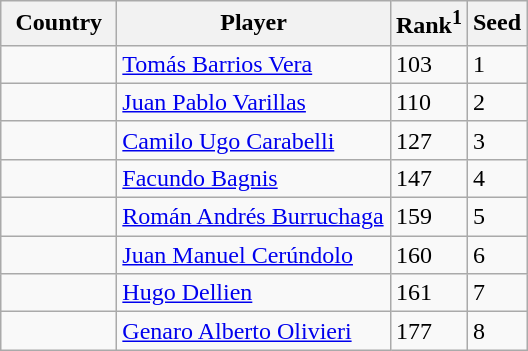<table class="sortable wikitable">
<tr>
<th width="70">Country</th>
<th width="175">Player</th>
<th>Rank<sup>1</sup></th>
<th>Seed</th>
</tr>
<tr>
<td></td>
<td><a href='#'>Tomás Barrios Vera</a></td>
<td>103</td>
<td>1</td>
</tr>
<tr>
<td></td>
<td><a href='#'>Juan Pablo Varillas</a></td>
<td>110</td>
<td>2</td>
</tr>
<tr>
<td></td>
<td><a href='#'>Camilo Ugo Carabelli</a></td>
<td>127</td>
<td>3</td>
</tr>
<tr>
<td></td>
<td><a href='#'>Facundo Bagnis</a></td>
<td>147</td>
<td>4</td>
</tr>
<tr>
<td></td>
<td><a href='#'>Román Andrés Burruchaga</a></td>
<td>159</td>
<td>5</td>
</tr>
<tr>
<td></td>
<td><a href='#'>Juan Manuel Cerúndolo</a></td>
<td>160</td>
<td>6</td>
</tr>
<tr>
<td></td>
<td><a href='#'>Hugo Dellien</a></td>
<td>161</td>
<td>7</td>
</tr>
<tr>
<td></td>
<td><a href='#'>Genaro Alberto Olivieri</a></td>
<td>177</td>
<td>8</td>
</tr>
</table>
